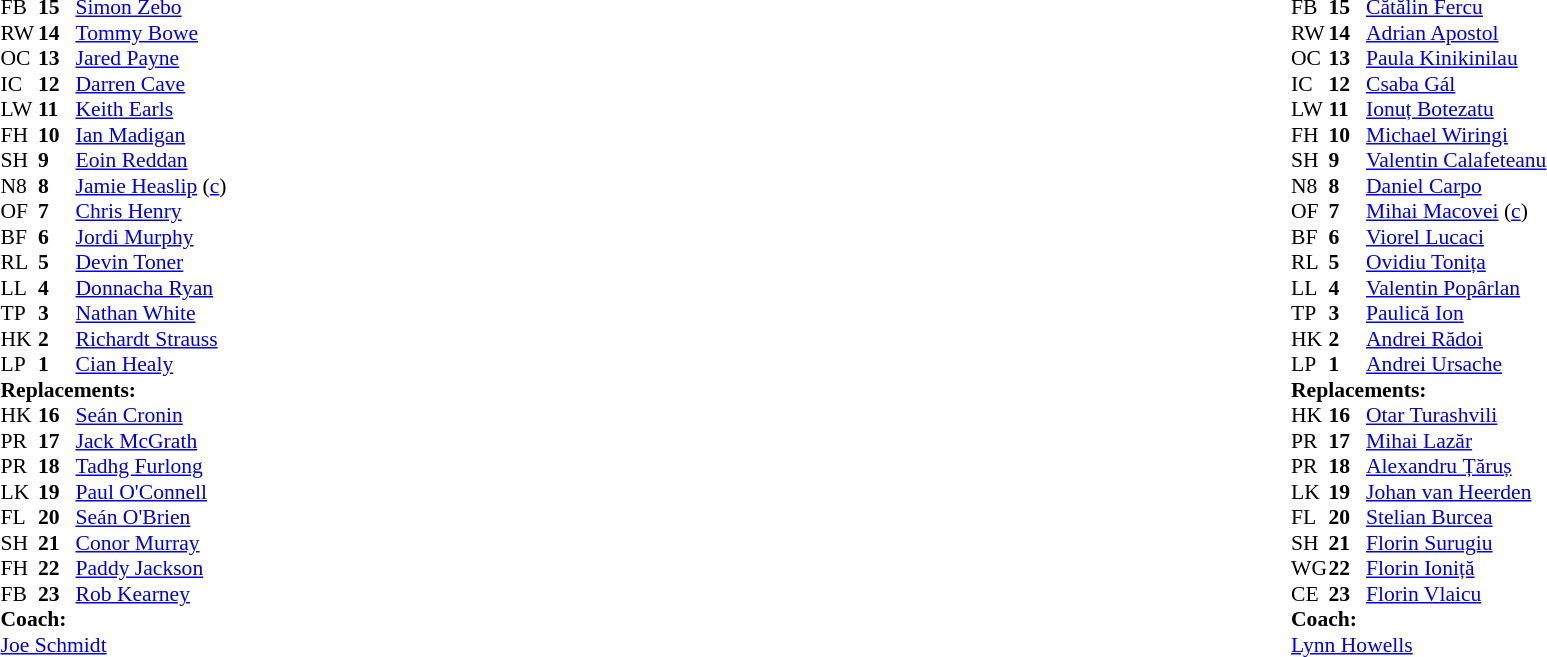<table style="width:100%">
<tr>
<td style="vertical-align:top; width:50%"><br><table style="font-size: 90%" cellspacing="0" cellpadding="0">
<tr>
<th width="25"></th>
<th width="25"></th>
</tr>
<tr>
<td>FB</td>
<td><strong>15</strong></td>
<td><a href='#'>Simon Zebo</a></td>
</tr>
<tr>
<td>RW</td>
<td><strong>14</strong></td>
<td><a href='#'>Tommy Bowe</a></td>
</tr>
<tr>
<td>OC</td>
<td><strong>13</strong></td>
<td><a href='#'>Jared Payne</a></td>
<td></td>
<td></td>
</tr>
<tr>
<td>IC</td>
<td><strong>12</strong></td>
<td><a href='#'>Darren Cave</a></td>
</tr>
<tr>
<td>LW</td>
<td><strong>11</strong></td>
<td><a href='#'>Keith Earls</a></td>
<td></td>
<td></td>
<td></td>
<td></td>
</tr>
<tr>
<td>FH</td>
<td><strong>10</strong></td>
<td><a href='#'>Ian Madigan</a></td>
</tr>
<tr>
<td>SH</td>
<td><strong>9</strong></td>
<td><a href='#'>Eoin Reddan</a></td>
</tr>
<tr>
<td>N8</td>
<td><strong>8</strong></td>
<td><a href='#'>Jamie Heaslip</a> (<a href='#'>c</a>)</td>
<td></td>
<td></td>
</tr>
<tr>
<td>OF</td>
<td><strong>7</strong></td>
<td><a href='#'>Chris Henry</a></td>
</tr>
<tr>
<td>BF</td>
<td><strong>6</strong></td>
<td><a href='#'>Jordi Murphy</a></td>
</tr>
<tr>
<td>RL</td>
<td><strong>5</strong></td>
<td><a href='#'>Devin Toner</a></td>
</tr>
<tr>
<td>LL</td>
<td><strong>4</strong></td>
<td><a href='#'>Donnacha Ryan</a></td>
<td></td>
<td></td>
</tr>
<tr>
<td>TP</td>
<td><strong>3</strong></td>
<td><a href='#'>Nathan White</a></td>
<td></td>
<td></td>
</tr>
<tr>
<td>HK</td>
<td><strong>2</strong></td>
<td><a href='#'>Richardt Strauss</a></td>
<td></td>
<td></td>
</tr>
<tr>
<td>LP</td>
<td><strong>1</strong></td>
<td><a href='#'>Cian Healy</a></td>
<td></td>
<td></td>
</tr>
<tr>
<td colspan=3><strong>Replacements:</strong></td>
</tr>
<tr>
<td>HK</td>
<td><strong>16</strong></td>
<td><a href='#'>Seán Cronin</a></td>
<td></td>
<td></td>
</tr>
<tr>
<td>PR</td>
<td><strong>17</strong></td>
<td><a href='#'>Jack McGrath</a></td>
<td></td>
<td></td>
</tr>
<tr>
<td>PR</td>
<td><strong>18</strong></td>
<td><a href='#'>Tadhg Furlong</a></td>
<td></td>
<td></td>
</tr>
<tr>
<td>LK</td>
<td><strong>19</strong></td>
<td><a href='#'>Paul O'Connell</a></td>
<td></td>
<td></td>
</tr>
<tr>
<td>FL</td>
<td><strong>20</strong></td>
<td><a href='#'>Seán O'Brien</a></td>
<td></td>
<td></td>
</tr>
<tr>
<td>SH</td>
<td><strong>21</strong></td>
<td><a href='#'>Conor Murray</a></td>
<td></td>
<td></td>
<td></td>
<td></td>
<td></td>
</tr>
<tr>
<td>FH</td>
<td><strong>22</strong></td>
<td><a href='#'>Paddy Jackson</a></td>
<td></td>
<td></td>
</tr>
<tr>
<td>FB</td>
<td><strong>23</strong></td>
<td><a href='#'>Rob Kearney</a></td>
<td></td>
<td></td>
<td></td>
<td></td>
<td></td>
</tr>
<tr>
<td colspan=3><strong>Coach:</strong></td>
</tr>
<tr>
<td colspan="4"> <a href='#'>Joe Schmidt</a></td>
</tr>
</table>
</td>
<td style="vertical-align:top"></td>
<td style="vertical-align:top; width:50%"><br><table style="font-size: 90%" cellspacing="0" cellpadding="0" align="center">
<tr>
<th width="25"></th>
<th width="25"></th>
</tr>
<tr>
<td>FB</td>
<td><strong>15</strong></td>
<td><a href='#'>Cătălin Fercu</a></td>
</tr>
<tr>
<td>RW</td>
<td><strong>14</strong></td>
<td><a href='#'>Adrian Apostol</a></td>
<td></td>
<td></td>
</tr>
<tr>
<td>OC</td>
<td><strong>13</strong></td>
<td><a href='#'>Paula Kinikinilau</a></td>
</tr>
<tr>
<td>IC</td>
<td><strong>12</strong></td>
<td><a href='#'>Csaba Gál</a></td>
<td></td>
</tr>
<tr>
<td>LW</td>
<td><strong>11</strong></td>
<td><a href='#'>Ionuț Botezatu</a></td>
</tr>
<tr>
<td>FH</td>
<td><strong>10</strong></td>
<td><a href='#'>Michael Wiringi</a></td>
<td></td>
<td></td>
</tr>
<tr>
<td>SH</td>
<td><strong>9</strong></td>
<td><a href='#'>Valentin Calafeteanu</a></td>
<td></td>
<td></td>
</tr>
<tr>
<td>N8</td>
<td><strong>8</strong></td>
<td><a href='#'>Daniel Carpo</a></td>
</tr>
<tr>
<td>OF</td>
<td><strong>7</strong></td>
<td><a href='#'>Mihai Macovei</a> (<a href='#'>c</a>)</td>
<td></td>
<td></td>
</tr>
<tr>
<td>BF</td>
<td><strong>6</strong></td>
<td><a href='#'>Viorel Lucaci</a></td>
<td></td>
<td></td>
</tr>
<tr>
<td>RL</td>
<td><strong>5</strong></td>
<td><a href='#'>Ovidiu Tonița</a></td>
</tr>
<tr>
<td>LL</td>
<td><strong>4</strong></td>
<td><a href='#'>Valentin Popârlan</a></td>
</tr>
<tr>
<td>TP</td>
<td><strong>3</strong></td>
<td><a href='#'>Paulică Ion</a></td>
<td></td>
<td></td>
</tr>
<tr>
<td>HK</td>
<td><strong>2</strong></td>
<td><a href='#'>Andrei Rădoi</a></td>
<td></td>
<td></td>
</tr>
<tr>
<td>LP</td>
<td><strong>1</strong></td>
<td><a href='#'>Andrei Ursache</a></td>
<td></td>
<td></td>
</tr>
<tr>
<td colspan=3><strong>Replacements:</strong></td>
</tr>
<tr>
<td>HK</td>
<td><strong>16</strong></td>
<td><a href='#'>Otar Turashvili</a></td>
<td></td>
<td></td>
</tr>
<tr>
<td>PR</td>
<td><strong>17</strong></td>
<td><a href='#'>Mihai Lazăr</a></td>
<td></td>
<td></td>
</tr>
<tr>
<td>PR</td>
<td><strong>18</strong></td>
<td><a href='#'>Alexandru Țăruș</a></td>
<td></td>
<td></td>
</tr>
<tr>
<td>LK</td>
<td><strong>19</strong></td>
<td><a href='#'>Johan van Heerden</a></td>
<td></td>
<td></td>
</tr>
<tr>
<td>FL</td>
<td><strong>20</strong></td>
<td><a href='#'>Stelian Burcea</a></td>
<td></td>
<td></td>
</tr>
<tr>
<td>SH</td>
<td><strong>21</strong></td>
<td><a href='#'>Florin Surugiu</a></td>
<td></td>
<td></td>
</tr>
<tr>
<td>WG</td>
<td><strong>22</strong></td>
<td><a href='#'>Florin Ioniță</a></td>
<td></td>
<td></td>
</tr>
<tr>
<td>CE</td>
<td><strong>23</strong></td>
<td><a href='#'>Florin Vlaicu</a></td>
<td></td>
<td></td>
</tr>
<tr>
<td colspan=3><strong>Coach:</strong></td>
</tr>
<tr>
<td colspan="4"> <a href='#'>Lynn Howells</a></td>
</tr>
</table>
</td>
</tr>
</table>
